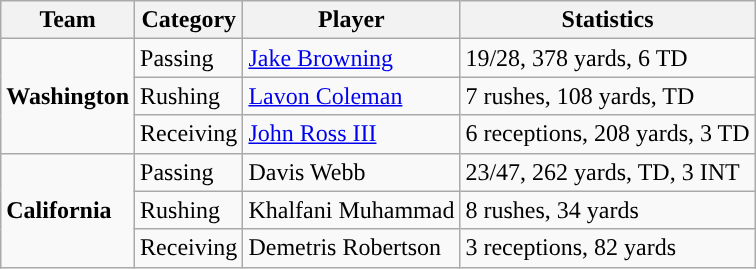<table class="wikitable" style="float: left;">
<tr>
<th>Team</th>
<th>Category</th>
<th>Player</th>
<th>Statistics</th>
</tr>
<tr>
<td rowspan=3><strong>Washington</strong></td>
<td>Passing</td>
<td><a href='#'>Jake Browning</a></td>
<td>19/28, 378 yards, 6 TD</td>
</tr>
<tr>
<td>Rushing</td>
<td><a href='#'>Lavon Coleman</a></td>
<td>7 rushes, 108 yards, TD</td>
</tr>
<tr>
<td>Receiving</td>
<td><a href='#'>John Ross III</a></td>
<td>6 receptions, 208 yards, 3 TD</td>
</tr>
<tr>
<td rowspan=3><strong>California</strong></td>
<td>Passing</td>
<td>Davis Webb</td>
<td>23/47, 262 yards, TD, 3 INT</td>
</tr>
<tr>
<td>Rushing</td>
<td>Khalfani Muhammad</td>
<td>8 rushes, 34 yards</td>
</tr>
<tr>
<td>Receiving</td>
<td>Demetris Robertson</td>
<td>3 receptions, 82 yards</td>
</tr>
</table>
